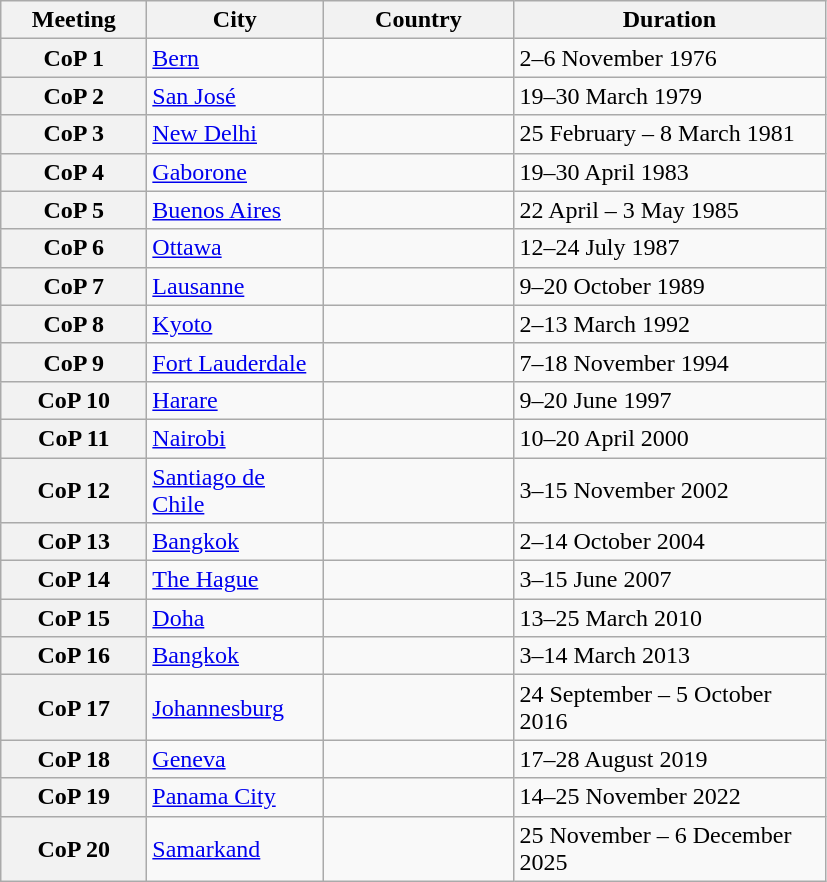<table class="wikitable sortable plainrowheaders">
<tr>
<th scope="col" rowspan=1 width=90>Meeting</th>
<th scope="col" colspan=1 width=110>City</th>
<th scope="col" rowspan=1 width=120>Country</th>
<th scope="col" rowspan=1 width=200>Duration</th>
</tr>
<tr>
<th scope="row">CoP 1</th>
<td><a href='#'>Bern</a></td>
<td></td>
<td>2–6 November 1976</td>
</tr>
<tr>
<th scope="row">CoP 2</th>
<td><a href='#'>San José</a></td>
<td></td>
<td>19–30 March 1979</td>
</tr>
<tr>
<th scope="row">CoP 3</th>
<td><a href='#'>New Delhi</a></td>
<td></td>
<td>25 February – 8 March 1981</td>
</tr>
<tr>
<th scope="row">CoP 4</th>
<td><a href='#'>Gaborone</a></td>
<td></td>
<td>19–30 April 1983</td>
</tr>
<tr>
<th scope="row">CoP 5</th>
<td><a href='#'>Buenos Aires</a></td>
<td></td>
<td>22 April – 3 May 1985</td>
</tr>
<tr>
<th scope="row">CoP 6</th>
<td><a href='#'>Ottawa</a></td>
<td></td>
<td>12–24 July 1987</td>
</tr>
<tr>
<th scope="row">CoP 7</th>
<td><a href='#'>Lausanne</a></td>
<td></td>
<td>9–20 October 1989</td>
</tr>
<tr>
<th scope="row">CoP 8</th>
<td><a href='#'>Kyoto</a></td>
<td></td>
<td>2–13 March 1992</td>
</tr>
<tr>
<th scope="row">CoP 9</th>
<td><a href='#'>Fort Lauderdale</a></td>
<td></td>
<td>7–18 November 1994</td>
</tr>
<tr>
<th scope="row">CoP 10</th>
<td><a href='#'>Harare</a></td>
<td></td>
<td>9–20 June 1997</td>
</tr>
<tr>
<th scope="row">CoP 11</th>
<td><a href='#'>Nairobi</a></td>
<td></td>
<td>10–20 April 2000</td>
</tr>
<tr>
<th scope="row">CoP 12</th>
<td><a href='#'>Santiago de Chile</a></td>
<td></td>
<td>3–15 November 2002</td>
</tr>
<tr>
<th scope="row">CoP 13</th>
<td><a href='#'>Bangkok</a></td>
<td></td>
<td>2–14 October 2004</td>
</tr>
<tr>
<th scope="row">CoP 14</th>
<td><a href='#'>The Hague</a></td>
<td></td>
<td>3–15 June 2007</td>
</tr>
<tr>
<th scope="row">CoP 15</th>
<td><a href='#'>Doha</a></td>
<td></td>
<td>13–25 March 2010</td>
</tr>
<tr>
<th scope="row">CoP 16</th>
<td><a href='#'>Bangkok</a></td>
<td></td>
<td>3–14 March 2013</td>
</tr>
<tr>
<th scope="row">CoP 17</th>
<td><a href='#'>Johannesburg</a></td>
<td></td>
<td>24 September – 5 October 2016</td>
</tr>
<tr>
<th scope="row">CoP 18</th>
<td><a href='#'>Geneva</a></td>
<td></td>
<td>17–28 August 2019</td>
</tr>
<tr>
<th scope="row">CoP 19</th>
<td><a href='#'>Panama City</a></td>
<td></td>
<td>14–25 November 2022</td>
</tr>
<tr>
<th scope="row">CoP 20</th>
<td><a href='#'>Samarkand</a></td>
<td></td>
<td>25 November – 6 December 2025</td>
</tr>
</table>
